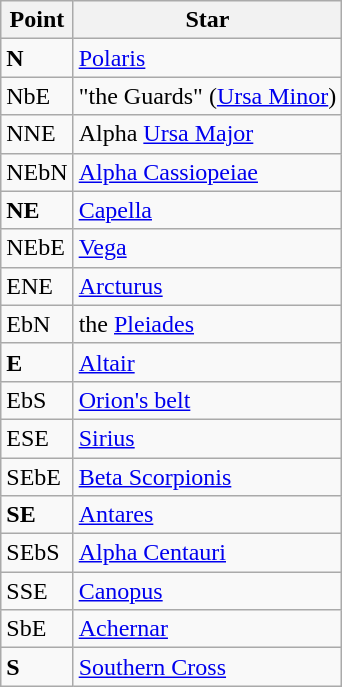<table class="wikitable">
<tr valign="top">
<th>Point</th>
<th>Star</th>
</tr>
<tr valign="top">
<td><strong>N</strong></td>
<td><a href='#'>Polaris</a></td>
</tr>
<tr valign="top">
<td>NbE</td>
<td>"the Guards" (<a href='#'>Ursa Minor</a>)</td>
</tr>
<tr valign="top">
<td>NNE</td>
<td>Alpha <a href='#'>Ursa Major</a></td>
</tr>
<tr valign="top">
<td>NEbN</td>
<td><a href='#'>Alpha Cassiopeiae</a></td>
</tr>
<tr valign="top">
<td><strong>NE</strong></td>
<td><a href='#'>Capella</a></td>
</tr>
<tr valign="top">
<td>NEbE</td>
<td><a href='#'>Vega</a></td>
</tr>
<tr valign="top">
<td>ENE</td>
<td><a href='#'>Arcturus</a></td>
</tr>
<tr valign="top">
<td>EbN</td>
<td>the <a href='#'>Pleiades</a></td>
</tr>
<tr valign="top">
<td><strong>E</strong></td>
<td><a href='#'>Altair</a></td>
</tr>
<tr valign="top">
<td>EbS</td>
<td><a href='#'>Orion's belt</a></td>
</tr>
<tr valign="top">
<td>ESE</td>
<td><a href='#'>Sirius</a></td>
</tr>
<tr valign="top">
<td>SEbE</td>
<td><a href='#'>Beta Scorpionis</a></td>
</tr>
<tr valign="top">
<td><strong>SE</strong></td>
<td><a href='#'>Antares</a></td>
</tr>
<tr valign="top">
<td>SEbS</td>
<td><a href='#'>Alpha Centauri</a></td>
</tr>
<tr valign="top">
<td>SSE</td>
<td><a href='#'>Canopus</a></td>
</tr>
<tr valign="top">
<td>SbE</td>
<td><a href='#'>Achernar</a></td>
</tr>
<tr valign="top">
<td><strong>S</strong></td>
<td><a href='#'>Southern Cross</a></td>
</tr>
</table>
